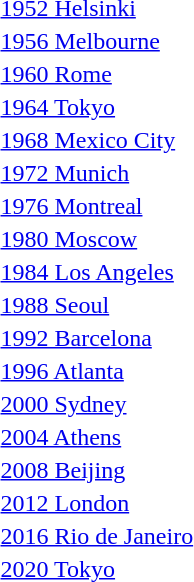<table>
<tr>
<td><a href='#'>1952 Helsinki</a><br></td>
<td></td>
<td></td>
<td></td>
</tr>
<tr>
<td><a href='#'>1956 Melbourne</a><br></td>
<td></td>
<td></td>
<td></td>
</tr>
<tr>
<td><a href='#'>1960 Rome</a><br></td>
<td></td>
<td></td>
<td></td>
</tr>
<tr>
<td><a href='#'>1964 Tokyo</a><br></td>
<td></td>
<td></td>
<td></td>
</tr>
<tr>
<td><a href='#'>1968 Mexico City</a><br></td>
<td></td>
<td></td>
<td></td>
</tr>
<tr>
<td><a href='#'>1972 Munich</a><br></td>
<td></td>
<td></td>
<td></td>
</tr>
<tr>
<td><a href='#'>1976 Montreal</a><br></td>
<td></td>
<td></td>
<td></td>
</tr>
<tr>
<td><a href='#'>1980 Moscow</a><br></td>
<td></td>
<td></td>
<td></td>
</tr>
<tr>
<td><a href='#'>1984 Los Angeles</a><br></td>
<td></td>
<td></td>
<td></td>
</tr>
<tr>
<td><a href='#'>1988 Seoul</a><br></td>
<td></td>
<td></td>
<td></td>
</tr>
<tr>
<td><a href='#'>1992 Barcelona</a><br></td>
<td></td>
<td></td>
<td></td>
</tr>
<tr>
<td><a href='#'>1996 Atlanta</a><br></td>
<td></td>
<td></td>
<td></td>
</tr>
<tr>
<td><a href='#'>2000 Sydney</a><br></td>
<td></td>
<td></td>
<td></td>
</tr>
<tr>
<td><a href='#'>2004 Athens</a><br></td>
<td></td>
<td></td>
<td></td>
</tr>
<tr>
<td><a href='#'>2008 Beijing</a><br></td>
<td></td>
<td></td>
<td></td>
</tr>
<tr>
<td><a href='#'>2012 London</a><br></td>
<td></td>
<td></td>
<td></td>
</tr>
<tr>
<td><a href='#'>2016 Rio de Janeiro</a><br></td>
<td></td>
<td></td>
<td></td>
</tr>
<tr>
<td><a href='#'>2020 Tokyo</a><br></td>
<td></td>
<td></td>
<td></td>
</tr>
<tr>
</tr>
</table>
